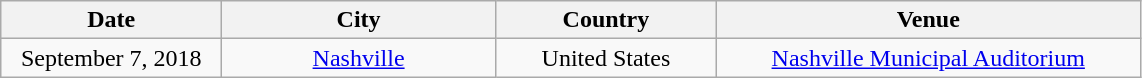<table class="wikitable" style="text-align:center;">
<tr>
<th style="width:140px;">Date</th>
<th style="width:175px;">City</th>
<th style="width:140px;">Country</th>
<th style="width:275px;">Venue</th>
</tr>
<tr>
<td>September 7, 2018</td>
<td><a href='#'>Nashville</a></td>
<td>United States</td>
<td><a href='#'>Nashville Municipal Auditorium</a></td>
</tr>
</table>
